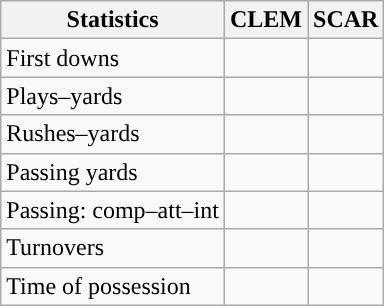<table class="wikitable" style="float:left">
<tr>
<th>Statistics</th>
<th>CLEM</th>
<th>SCAR</th>
</tr>
<tr>
<td>First downs</td>
<td></td>
<td></td>
</tr>
<tr>
<td>Plays–yards</td>
<td></td>
<td></td>
</tr>
<tr>
<td>Rushes–yards</td>
<td></td>
<td></td>
</tr>
<tr>
<td>Passing yards</td>
<td></td>
<td></td>
</tr>
<tr>
<td>Passing: comp–att–int</td>
<td></td>
<td></td>
</tr>
<tr>
<td>Turnovers</td>
<td></td>
<td></td>
</tr>
<tr>
<td>Time of possession</td>
<td></td>
<td></td>
</tr>
</table>
